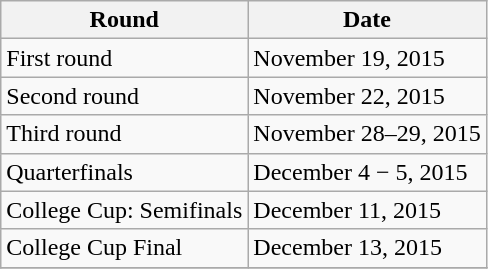<table class="wikitable">
<tr>
<th>Round</th>
<th>Date</th>
</tr>
<tr>
<td>First round</td>
<td>November 19, 2015</td>
</tr>
<tr>
<td>Second round</td>
<td>November 22, 2015</td>
</tr>
<tr>
<td>Third round</td>
<td>November 28–29, 2015</td>
</tr>
<tr>
<td>Quarterfinals</td>
<td>December 4 − 5, 2015</td>
</tr>
<tr>
<td>College Cup: Semifinals</td>
<td>December 11, 2015</td>
</tr>
<tr>
<td>College Cup Final</td>
<td>December 13, 2015</td>
</tr>
<tr>
</tr>
</table>
